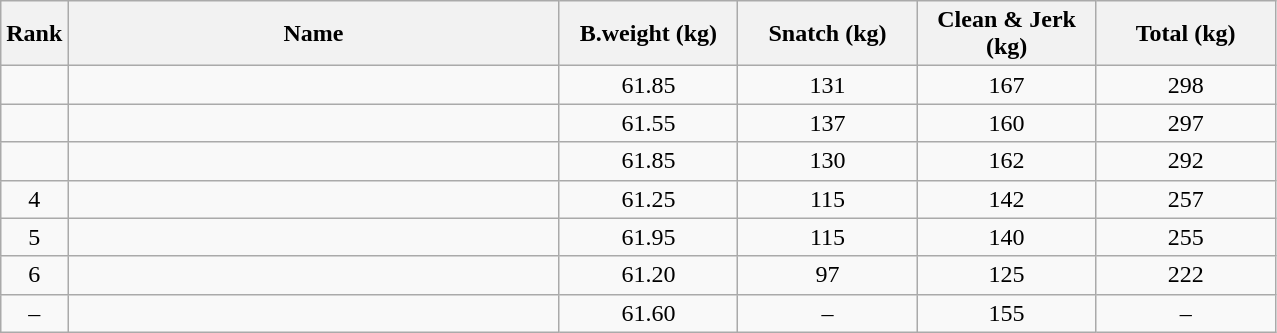<table class="wikitable" style="text-align:center;">
<tr>
<th>Rank</th>
<th style="width:20em;">Name</th>
<th style="width:7em;">B.weight (kg)</th>
<th style="width:7em;">Snatch (kg)</th>
<th style="width:7em;">Clean & Jerk (kg)</th>
<th style="width:7em;">Total (kg)</th>
</tr>
<tr>
<td></td>
<td align=left></td>
<td>61.85</td>
<td>131</td>
<td>167</td>
<td>298</td>
</tr>
<tr>
<td></td>
<td align=left></td>
<td>61.55</td>
<td>137</td>
<td>160</td>
<td>297</td>
</tr>
<tr>
<td></td>
<td align=left></td>
<td>61.85</td>
<td>130</td>
<td>162</td>
<td>292</td>
</tr>
<tr>
<td>4</td>
<td align=left></td>
<td>61.25</td>
<td>115</td>
<td>142</td>
<td>257</td>
</tr>
<tr>
<td>5</td>
<td align=left></td>
<td>61.95</td>
<td>115</td>
<td>140</td>
<td>255</td>
</tr>
<tr>
<td>6</td>
<td align=left></td>
<td>61.20</td>
<td>97</td>
<td>125</td>
<td>222</td>
</tr>
<tr>
<td>–</td>
<td align=left></td>
<td>61.60</td>
<td>–</td>
<td>155</td>
<td>–</td>
</tr>
</table>
